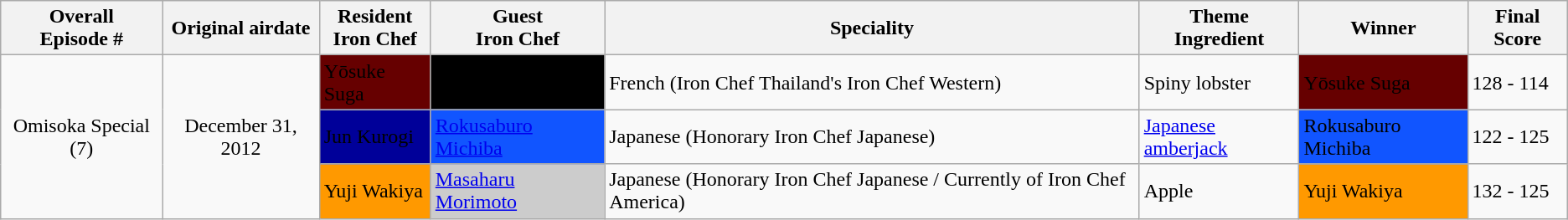<table class="wikitable">
<tr>
<th>Overall<br>Episode #</th>
<th>Original airdate</th>
<th>Resident<br>Iron Chef</th>
<th>Guest<br>Iron Chef</th>
<th>Speciality</th>
<th>Theme Ingredient</th>
<th>Winner</th>
<th>Final Score</th>
</tr>
<tr>
<td align="center" rowspan=3>Omisoka Special (7)</td>
<td align="center" rowspan=3>December 31, 2012</td>
<td style="background:#660000;"><span>Yōsuke Suga </span></td>
<td style="background:#000000;"><span> Ian Chalermkittichai</span></td>
<td>French (Iron Chef Thailand's Iron Chef Western)</td>
<td>Spiny lobster</td>
<td style="background:#660000;"><span>Yōsuke Suga</span></td>
<td>128 - 114</td>
</tr>
<tr>
<td style="background:#000099;"><span>Jun Kurogi</span></td>
<td style="background:#1155ff;"> <a href='#'><span>Rokusaburo Michiba</span></a></td>
<td>Japanese (Honorary Iron Chef Japanese)</td>
<td><a href='#'>Japanese amberjack</a></td>
<td style="background:#1155ff;"><span>Rokusaburo Michiba</span></td>
<td>122 - 125</td>
</tr>
<tr>
<td style="background:#FF9900;">Yuji Wakiya</td>
<td style="background:#cccccc;"> <a href='#'>Masaharu Morimoto</a></td>
<td>Japanese (Honorary Iron Chef Japanese / Currently of Iron Chef America)</td>
<td>Apple</td>
<td style="background:#FF9900;">Yuji Wakiya</td>
<td>132 - 125</td>
</tr>
</table>
